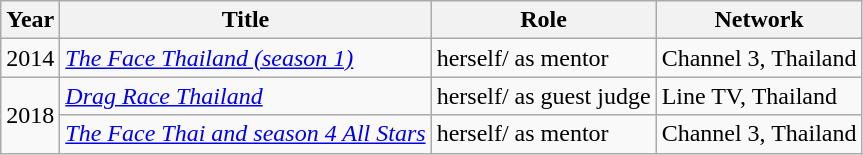<table class=wikitable>
<tr>
<th>Year</th>
<th>Title</th>
<th>Role</th>
<th>Network</th>
</tr>
<tr>
<td>2014</td>
<td><em><a href='#'>The Face Thailand (season 1)</a></em></td>
<td>herself/ as mentor</td>
<td>Channel 3, Thailand</td>
</tr>
<tr>
<td rowspan="2">2018</td>
<td><em><a href='#'>Drag Race Thailand</a></em></td>
<td>herself/ as guest judge</td>
<td>Line TV, Thailand</td>
</tr>
<tr>
<td><a href='#'><em>The Face Thai and season 4 All Stars</em></a><em></em></td>
<td>herself/ as mentor</td>
<td>Channel 3, Thailand</td>
</tr>
</table>
